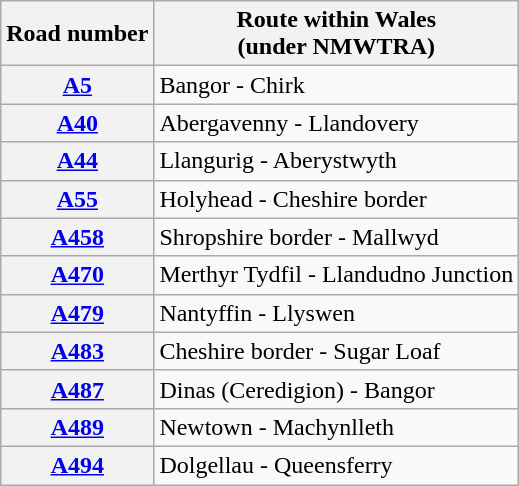<table class="wikitable">
<tr>
<th>Road number</th>
<th>Route within Wales<br>(under NMWTRA)</th>
</tr>
<tr>
<th><a href='#'>A5</a></th>
<td>Bangor - Chirk</td>
</tr>
<tr>
<th><a href='#'>A40</a></th>
<td>Abergavenny - Llandovery</td>
</tr>
<tr>
<th><a href='#'>A44</a></th>
<td>Llangurig - Aberystwyth</td>
</tr>
<tr>
<th><a href='#'>A55</a></th>
<td>Holyhead - Cheshire border</td>
</tr>
<tr>
<th><a href='#'>A458</a></th>
<td>Shropshire border - Mallwyd</td>
</tr>
<tr>
<th><a href='#'>A470</a></th>
<td>Merthyr Tydfil - Llandudno Junction</td>
</tr>
<tr>
<th><a href='#'>A479</a></th>
<td>Nantyffin - Llyswen</td>
</tr>
<tr>
<th><a href='#'>A483</a></th>
<td>Cheshire border - Sugar Loaf</td>
</tr>
<tr>
<th><a href='#'>A487</a></th>
<td>Dinas (Ceredigion) - Bangor</td>
</tr>
<tr>
<th><a href='#'>A489</a></th>
<td>Newtown - Machynlleth</td>
</tr>
<tr>
<th><a href='#'>A494</a></th>
<td>Dolgellau - Queensferry</td>
</tr>
</table>
